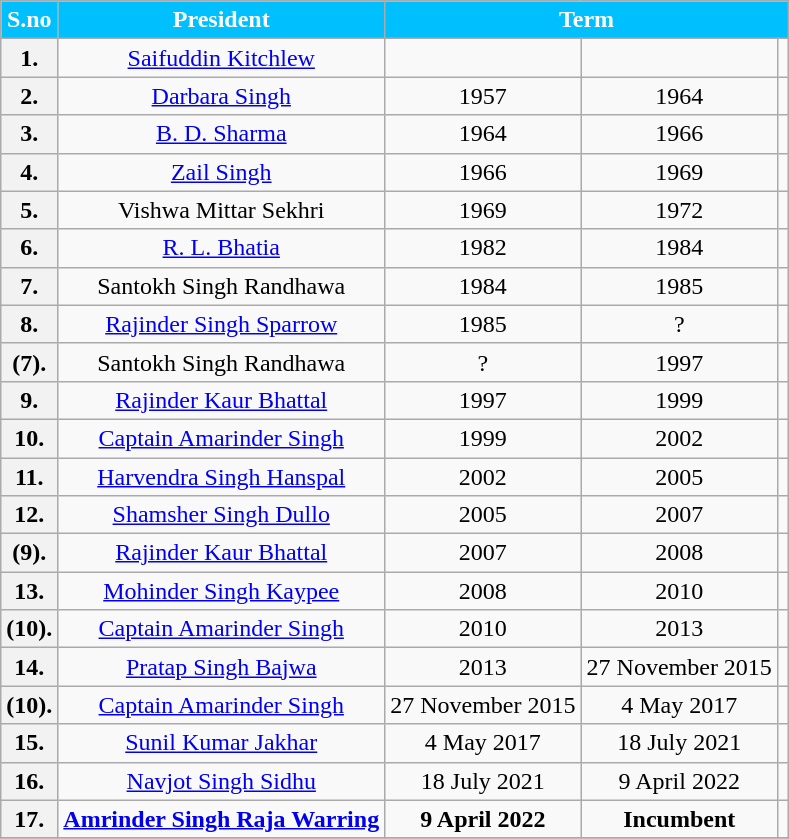<table class="wikitable sortable" style="text-align:center;">
<tr>
<th Style="background-color:#00BFFF; color:white">S.no</th>
<th Style="background-color:#00BFFF; color:white">President</th>
<th Style="background-color:#00BFFF; color:white" colspan=3>Term</th>
</tr>
<tr>
<th>1.</th>
<td><a href='#'>Saifuddin Kitchlew</a></td>
<td></td>
<td></td>
</tr>
<tr>
<th>2.</th>
<td><a href='#'>Darbara Singh</a></td>
<td>1957</td>
<td>1964</td>
<td></td>
</tr>
<tr>
<th>3.</th>
<td><a href='#'>B. D. Sharma</a></td>
<td>1964</td>
<td>1966</td>
<td></td>
</tr>
<tr>
<th>4.</th>
<td><a href='#'>Zail Singh</a></td>
<td>1966</td>
<td>1969</td>
<td></td>
</tr>
<tr>
<th>5.</th>
<td>Vishwa Mittar Sekhri</td>
<td>1969</td>
<td>1972</td>
<td></td>
</tr>
<tr>
<th>6.</th>
<td><a href='#'>R. L. Bhatia</a></td>
<td>1982</td>
<td>1984</td>
<td></td>
</tr>
<tr>
<th>7.</th>
<td>Santokh Singh Randhawa</td>
<td>1984</td>
<td>1985</td>
<td></td>
</tr>
<tr>
<th>8.</th>
<td><a href='#'>Rajinder Singh Sparrow</a></td>
<td>1985</td>
<td>?</td>
<td></td>
</tr>
<tr>
<th>(7).</th>
<td>Santokh Singh Randhawa</td>
<td>?</td>
<td>1997</td>
<td></td>
</tr>
<tr>
<th>9.</th>
<td><a href='#'>Rajinder Kaur Bhattal</a></td>
<td>1997</td>
<td>1999</td>
<td></td>
</tr>
<tr>
<th>10.</th>
<td><a href='#'>Captain Amarinder Singh</a></td>
<td>1999</td>
<td>2002</td>
<td></td>
</tr>
<tr>
<th>11.</th>
<td><a href='#'>Harvendra Singh Hanspal</a></td>
<td>2002</td>
<td>2005</td>
<td></td>
</tr>
<tr>
<th>12.</th>
<td><a href='#'>Shamsher Singh Dullo</a></td>
<td>2005</td>
<td>2007</td>
<td></td>
</tr>
<tr>
<th>(9).</th>
<td><a href='#'>Rajinder Kaur Bhattal</a></td>
<td>2007</td>
<td>2008</td>
<td></td>
</tr>
<tr>
<th>13.</th>
<td><a href='#'>Mohinder Singh Kaypee</a></td>
<td>2008</td>
<td>2010</td>
<td></td>
</tr>
<tr>
<th>(10).</th>
<td><a href='#'>Captain Amarinder Singh</a></td>
<td>2010</td>
<td>2013</td>
<td></td>
</tr>
<tr>
<th>14.</th>
<td><a href='#'>Pratap Singh Bajwa</a></td>
<td>2013</td>
<td>27 November 2015</td>
<td></td>
</tr>
<tr>
<th>(10).</th>
<td><a href='#'>Captain Amarinder Singh</a></td>
<td>27 November 2015</td>
<td>4 May 2017</td>
<td></td>
</tr>
<tr>
<th>15.</th>
<td><a href='#'>Sunil Kumar Jakhar</a></td>
<td>4 May 2017</td>
<td>18 July 2021</td>
<td></td>
</tr>
<tr>
<th>16.</th>
<td><a href='#'>Navjot Singh Sidhu</a></td>
<td>18 July 2021</td>
<td>9 April 2022</td>
<td></td>
</tr>
<tr>
<th>17.</th>
<td><strong><a href='#'>Amrinder Singh Raja Warring</a></strong></td>
<td><strong>9 April 2022</strong></td>
<td><strong>Incumbent</strong></td>
<td><strong></strong></td>
</tr>
<tr>
</tr>
</table>
